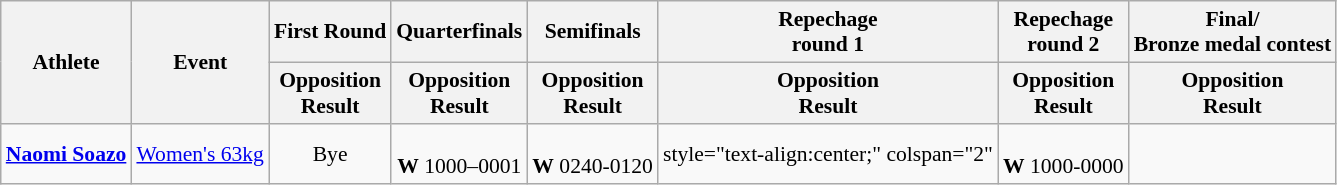<table class= wikitable style="font-size:90%">
<tr>
<th rowspan="2">Athlete</th>
<th rowspan="2">Event</th>
<th>First Round</th>
<th>Quarterfinals</th>
<th>Semifinals</th>
<th>Repechage <br>round 1</th>
<th>Repechage <br>round 2</th>
<th>Final/<br>Bronze medal contest</th>
</tr>
<tr>
<th>Opposition<br>Result</th>
<th>Opposition<br>Result</th>
<th>Opposition<br>Result</th>
<th>Opposition<br>Result</th>
<th>Opposition<br>Result</th>
<th>Opposition<br>Result</th>
</tr>
<tr>
<td><strong><a href='#'>Naomi Soazo</a></strong></td>
<td style="text-align:center;"><a href='#'>Women's 63kg</a></td>
<td style="text-align:center;">Bye</td>
<td style="text-align:center;"><br> <strong>W</strong> 1000–0001</td>
<td style="text-align:center;"><br> <strong>W</strong> 0240-0120</td>
<td>style="text-align:center;" colspan="2" </td>
<td style="text-align:center;"><br> <strong>W</strong> 1000-0000 </td>
</tr>
</table>
